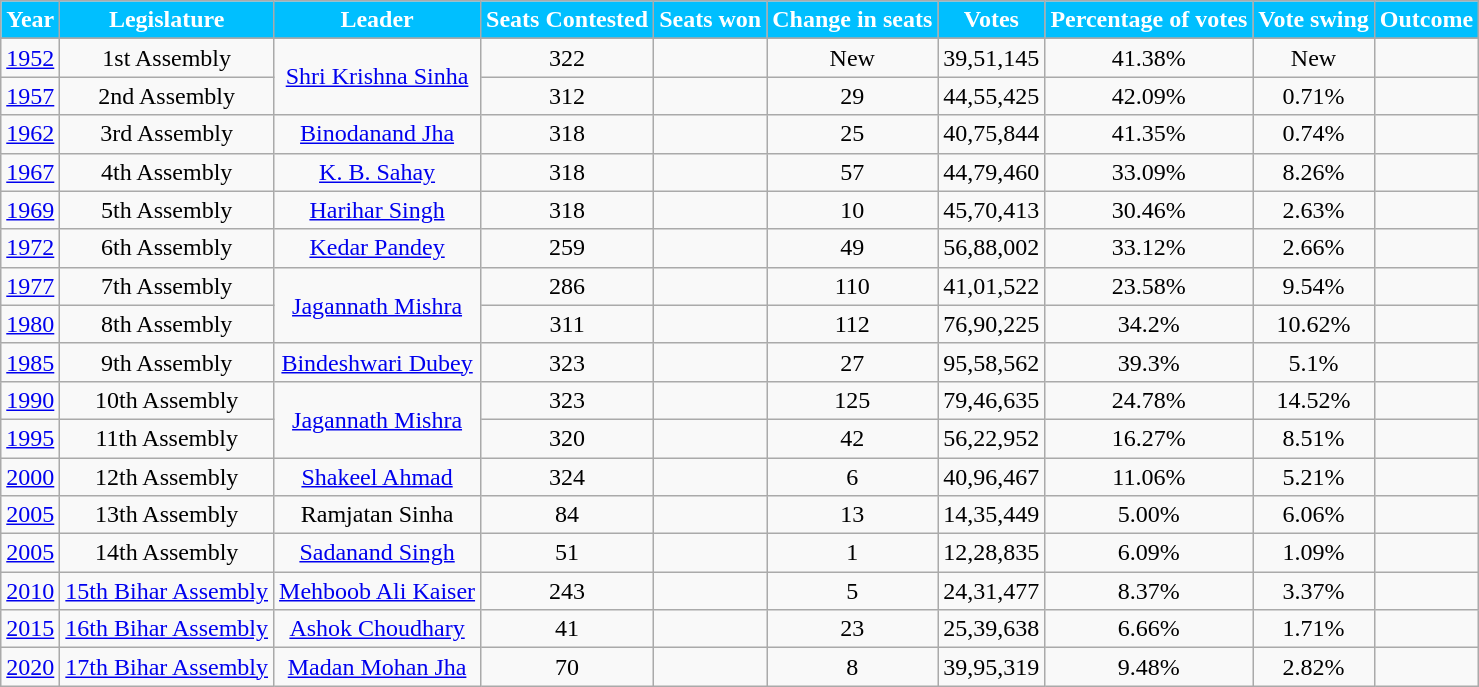<table class="wikitable sortable" style="text-align:center">
<tr>
<th style="background-color:#00BFFF; color:white">Year</th>
<th style="background-color:#00BFFF; color:white">Legislature</th>
<th style="background-color:#00BFFF; color:white">Leader</th>
<th style="background-color:#00BFFF; color:white">Seats Contested</th>
<th style="background-color:#00BFFF; color:white">Seats won</th>
<th style="background-color:#00BFFF; color:white">Change in seats</th>
<th style="background-color:#00BFFF; color:white">Votes</th>
<th style="background-color:#00BFFF; color:white">Percentage of votes</th>
<th style="background-color:#00BFFF; color:white">Vote swing</th>
<th style="background-color:#00BFFF; color:white">Outcome</th>
</tr>
<tr style="text-align:center;">
</tr>
<tr>
<td><a href='#'>1952</a></td>
<td>1st Assembly</td>
<td rowspan="2"><a href='#'>Shri Krishna Sinha</a></td>
<td>322</td>
<td></td>
<td>New</td>
<td>39,51,145</td>
<td>41.38%</td>
<td>New</td>
<td></td>
</tr>
<tr>
<td><a href='#'>1957</a></td>
<td>2nd Assembly</td>
<td>312</td>
<td></td>
<td> 29</td>
<td>44,55,425</td>
<td>42.09%</td>
<td> 0.71%</td>
<td></td>
</tr>
<tr>
<td><a href='#'>1962</a></td>
<td>3rd Assembly</td>
<td rowspan="1"><a href='#'>Binodanand Jha</a></td>
<td>318</td>
<td></td>
<td> 25</td>
<td>40,75,844</td>
<td>41.35%</td>
<td> 0.74%</td>
<td></td>
</tr>
<tr>
<td><a href='#'>1967</a></td>
<td>4th Assembly</td>
<td rowspan="1"><a href='#'>K. B. Sahay</a></td>
<td>318</td>
<td></td>
<td> 57</td>
<td>44,79,460</td>
<td>33.09%</td>
<td> 8.26%</td>
<td></td>
</tr>
<tr>
<td><a href='#'>1969</a></td>
<td>5th Assembly</td>
<td rowspan="1"><a href='#'>Harihar Singh</a></td>
<td>318</td>
<td></td>
<td> 10</td>
<td>45,70,413</td>
<td>30.46%</td>
<td> 2.63%</td>
<td></td>
</tr>
<tr>
<td><a href='#'>1972</a></td>
<td>6th Assembly</td>
<td rowspan="1"><a href='#'>Kedar Pandey</a></td>
<td>259</td>
<td></td>
<td> 49</td>
<td>56,88,002</td>
<td>33.12%</td>
<td> 2.66%</td>
<td></td>
</tr>
<tr>
<td><a href='#'>1977</a></td>
<td>7th Assembly</td>
<td rowspan="2"><a href='#'>Jagannath Mishra</a></td>
<td>286</td>
<td></td>
<td>110</td>
<td>41,01,522</td>
<td>23.58%</td>
<td> 9.54%</td>
<td></td>
</tr>
<tr>
<td><a href='#'>1980</a></td>
<td>8th Assembly</td>
<td>311</td>
<td></td>
<td> 112</td>
<td>76,90,225</td>
<td>34.2%</td>
<td> 10.62%</td>
<td></td>
</tr>
<tr>
<td><a href='#'>1985</a></td>
<td>9th Assembly</td>
<td rowspan="1"><a href='#'>Bindeshwari Dubey</a></td>
<td>323</td>
<td></td>
<td> 27</td>
<td>95,58,562</td>
<td>39.3%</td>
<td> 5.1%</td>
<td></td>
</tr>
<tr>
<td><a href='#'>1990</a></td>
<td>10th Assembly</td>
<td rowspan="2"><a href='#'>Jagannath Mishra</a></td>
<td>323</td>
<td></td>
<td> 125</td>
<td>79,46,635</td>
<td>24.78%</td>
<td> 14.52%</td>
<td></td>
</tr>
<tr>
<td><a href='#'>1995</a></td>
<td>11th Assembly</td>
<td>320</td>
<td></td>
<td> 42</td>
<td>56,22,952</td>
<td>16.27%</td>
<td> 8.51%</td>
<td></td>
</tr>
<tr>
<td><a href='#'>2000</a></td>
<td>12th Assembly</td>
<td rowspan="1"><a href='#'>Shakeel Ahmad</a></td>
<td>324</td>
<td></td>
<td> 6</td>
<td>40,96,467</td>
<td>11.06%</td>
<td> 5.21%</td>
<td></td>
</tr>
<tr>
<td><a href='#'>2005</a></td>
<td>13th Assembly</td>
<td rowspan="1">Ramjatan Sinha</td>
<td>84</td>
<td></td>
<td> 13</td>
<td>14,35,449</td>
<td>5.00%</td>
<td> 6.06%</td>
<td></td>
</tr>
<tr>
<td><a href='#'>2005</a></td>
<td>14th Assembly</td>
<td rowspan="1"><a href='#'>Sadanand Singh</a></td>
<td>51</td>
<td></td>
<td> 1</td>
<td>12,28,835</td>
<td>6.09%</td>
<td> 1.09%</td>
<td></td>
</tr>
<tr>
<td><a href='#'>2010</a></td>
<td><a href='#'>15th Bihar Assembly</a></td>
<td rowspan="1"><a href='#'>Mehboob Ali Kaiser</a></td>
<td>243</td>
<td></td>
<td> 5</td>
<td>24,31,477</td>
<td>8.37%</td>
<td> 3.37%</td>
<td></td>
</tr>
<tr>
<td><a href='#'>2015</a></td>
<td><a href='#'>16th Bihar Assembly</a></td>
<td rowspan="1"><a href='#'>Ashok Choudhary</a></td>
<td>41</td>
<td></td>
<td>23</td>
<td>25,39,638</td>
<td>6.66%</td>
<td> 1.71%</td>
<td></td>
</tr>
<tr>
<td><a href='#'>2020</a></td>
<td><a href='#'>17th Bihar Assembly</a></td>
<td rowspan="2"><a href='#'>Madan Mohan Jha</a></td>
<td>70</td>
<td></td>
<td> 8</td>
<td>39,95,319</td>
<td>9.48%</td>
<td> 2.82%</td>
<td></td>
</tr>
</table>
